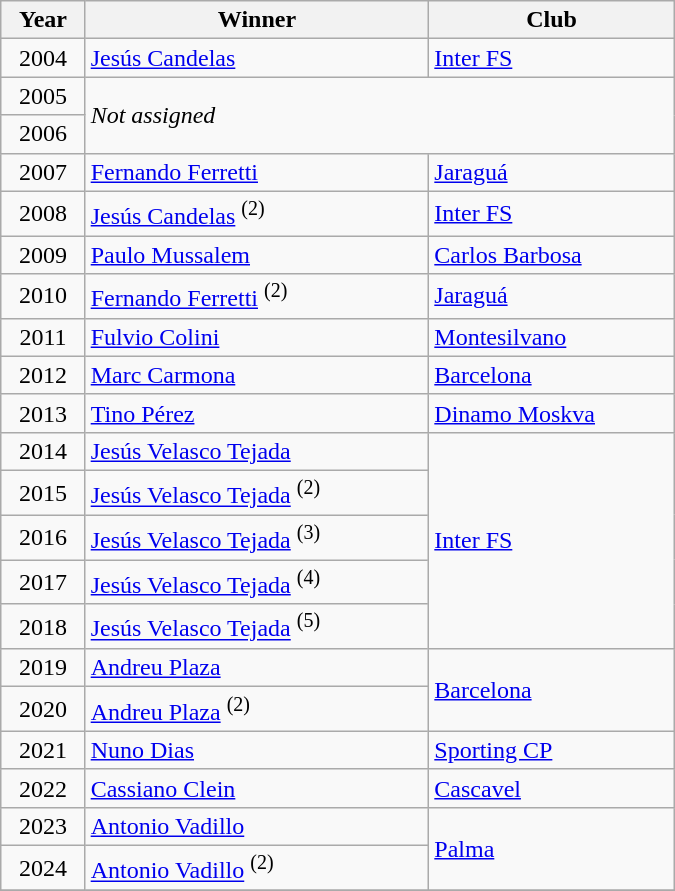<table class="wikitable" style="width:450px;">
<tr>
<th>Year</th>
<th>Winner</th>
<th>Club</th>
</tr>
<tr>
<td align=center>2004</td>
<td> <a href='#'>Jesús Candelas</a></td>
<td> <a href='#'>Inter FS</a></td>
</tr>
<tr>
<td align=center>2005</td>
<td colspan="2" rowspan="2"><em>Not assigned</em></td>
</tr>
<tr>
<td align=center>2006</td>
</tr>
<tr>
<td align=center>2007</td>
<td> <a href='#'>Fernando Ferretti</a></td>
<td> <a href='#'>Jaraguá</a></td>
</tr>
<tr>
<td align=center>2008</td>
<td> <a href='#'>Jesús Candelas</a> <sup>(2)</sup></td>
<td> <a href='#'>Inter FS</a></td>
</tr>
<tr>
<td align=center>2009</td>
<td> <a href='#'>Paulo Mussalem</a></td>
<td> <a href='#'>Carlos Barbosa</a></td>
</tr>
<tr>
<td align=center>2010</td>
<td> <a href='#'>Fernando Ferretti</a> <sup>(2)</sup></td>
<td> <a href='#'>Jaraguá</a></td>
</tr>
<tr>
<td align=center>2011</td>
<td> <a href='#'>Fulvio Colini</a></td>
<td> <a href='#'>Montesilvano</a></td>
</tr>
<tr>
<td align=center>2012</td>
<td> <a href='#'>Marc Carmona</a></td>
<td> <a href='#'>Barcelona</a></td>
</tr>
<tr>
<td align=center>2013</td>
<td> <a href='#'>Tino Pérez</a></td>
<td> <a href='#'>Dinamo Moskva</a></td>
</tr>
<tr>
<td align=center>2014</td>
<td> <a href='#'>Jesús Velasco Tejada</a></td>
<td rowspan="5"> <a href='#'>Inter FS</a></td>
</tr>
<tr>
<td align=center>2015</td>
<td> <a href='#'>Jesús Velasco Tejada</a> <sup>(2)</sup></td>
</tr>
<tr>
<td align=center>2016</td>
<td> <a href='#'>Jesús Velasco Tejada</a> <sup>(3)</sup></td>
</tr>
<tr>
<td align=center>2017</td>
<td> <a href='#'>Jesús Velasco Tejada</a> <sup>(4)</sup></td>
</tr>
<tr>
<td align=center>2018</td>
<td> <a href='#'>Jesús Velasco Tejada</a> <sup>(5)</sup></td>
</tr>
<tr>
<td align=center>2019</td>
<td> <a href='#'>Andreu Plaza</a></td>
<td rowspan="2"> <a href='#'>Barcelona</a></td>
</tr>
<tr>
<td align=center>2020</td>
<td> <a href='#'>Andreu Plaza</a> <sup>(2)</sup></td>
</tr>
<tr>
<td align=center>2021</td>
<td> <a href='#'>Nuno Dias</a></td>
<td> <a href='#'>Sporting CP</a></td>
</tr>
<tr>
<td align=center>2022</td>
<td> <a href='#'>Cassiano Clein</a></td>
<td> <a href='#'>Cascavel</a></td>
</tr>
<tr>
<td align=center>2023</td>
<td> <a href='#'>Antonio Vadillo</a></td>
<td rowspan="2"> <a href='#'>Palma</a></td>
</tr>
<tr>
<td align=center>2024</td>
<td> <a href='#'>Antonio Vadillo</a> <sup>(2)</sup></td>
</tr>
<tr>
</tr>
</table>
